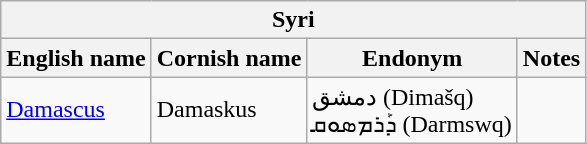<table class="wikitable sortable">
<tr>
<th colspan="24"> Syri</th>
</tr>
<tr>
<th>English name</th>
<th>Cornish name</th>
<th>Endonym</th>
<th>Notes</th>
</tr>
<tr>
<td><a href='#'>Damascus</a></td>
<td>Damaskus</td>
<td>دمشق (Dimašq)<br>ܕܰܪܡܣܘܩ (Darmswq)</td>
<td></td>
</tr>
</table>
